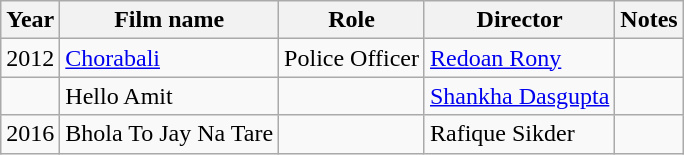<table class="wikitable">
<tr>
<th>Year</th>
<th>Film name</th>
<th>Role</th>
<th>Director</th>
<th>Notes</th>
</tr>
<tr>
<td>2012</td>
<td><a href='#'>Chorabali</a></td>
<td>Police Officer</td>
<td><a href='#'>Redoan Rony</a></td>
<td></td>
</tr>
<tr>
<td></td>
<td>Hello Amit</td>
<td></td>
<td><a href='#'>Shankha Dasgupta</a></td>
<td></td>
</tr>
<tr>
<td>2016</td>
<td>Bhola To Jay Na Tare</td>
<td></td>
<td>Rafique Sikder</td>
<td></td>
</tr>
</table>
